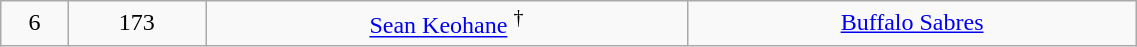<table class="wikitable" width="60%">
<tr align="center" bgcolor="">
<td>6</td>
<td>173</td>
<td><a href='#'>Sean Keohane</a> <sup>†</sup></td>
<td><a href='#'>Buffalo Sabres</a></td>
</tr>
</table>
